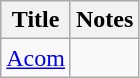<table class="wikitable">
<tr>
<th>Title</th>
<th>Notes</th>
</tr>
<tr>
<td><a href='#'>Acom</a></td>
<td></td>
</tr>
</table>
